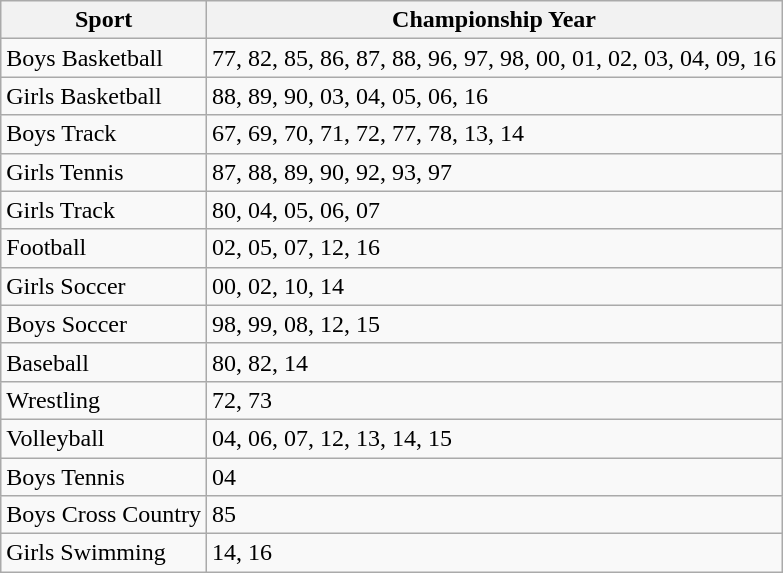<table class="wikitable">
<tr>
<th>Sport</th>
<th>Championship Year</th>
</tr>
<tr>
<td>Boys Basketball</td>
<td>77, 82, 85, 86, 87, 88, 96, 97, 98, 00, 01, 02, 03, 04, 09, 16</td>
</tr>
<tr>
<td>Girls Basketball</td>
<td>88, 89, 90, 03, 04, 05, 06, 16</td>
</tr>
<tr>
<td>Boys Track</td>
<td>67, 69, 70, 71, 72, 77, 78, 13, 14</td>
</tr>
<tr>
<td>Girls Tennis</td>
<td>87, 88, 89, 90, 92, 93, 97</td>
</tr>
<tr>
<td>Girls Track</td>
<td>80, 04, 05, 06, 07</td>
</tr>
<tr>
<td>Football</td>
<td>02, 05, 07, 12, 16</td>
</tr>
<tr>
<td>Girls Soccer</td>
<td>00, 02, 10, 14</td>
</tr>
<tr>
<td>Boys Soccer</td>
<td>98, 99, 08, 12, 15</td>
</tr>
<tr>
<td>Baseball</td>
<td>80, 82, 14</td>
</tr>
<tr>
<td>Wrestling</td>
<td>72, 73</td>
</tr>
<tr>
<td>Volleyball</td>
<td>04, 06, 07, 12, 13, 14, 15</td>
</tr>
<tr>
<td>Boys Tennis</td>
<td>04</td>
</tr>
<tr>
<td>Boys Cross Country</td>
<td>85</td>
</tr>
<tr>
<td>Girls Swimming</td>
<td>14, 16</td>
</tr>
</table>
